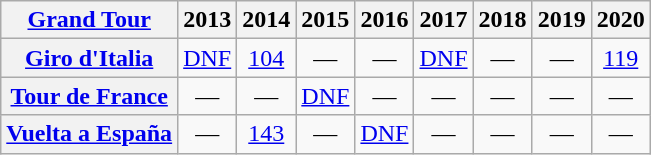<table class="wikitable plainrowheaders">
<tr>
<th scope="col"><a href='#'>Grand Tour</a></th>
<th scope="col">2013</th>
<th scope="col">2014</th>
<th scope="col">2015</th>
<th scope="col">2016</th>
<th scope="col">2017</th>
<th scope="col">2018</th>
<th scope="col">2019</th>
<th scope="col">2020</th>
</tr>
<tr style="text-align:center;">
<th scope="row"> <a href='#'>Giro d'Italia</a></th>
<td><a href='#'>DNF</a></td>
<td><a href='#'>104</a></td>
<td>—</td>
<td>—</td>
<td><a href='#'>DNF</a></td>
<td>—</td>
<td>—</td>
<td><a href='#'>119</a></td>
</tr>
<tr style="text-align:center;">
<th scope="row"> <a href='#'>Tour de France</a></th>
<td>—</td>
<td>—</td>
<td><a href='#'>DNF</a></td>
<td>—</td>
<td>—</td>
<td>—</td>
<td>—</td>
<td>—</td>
</tr>
<tr style="text-align:center;">
<th scope="row"> <a href='#'>Vuelta a España</a></th>
<td>—</td>
<td><a href='#'>143</a></td>
<td>—</td>
<td><a href='#'>DNF</a></td>
<td>—</td>
<td>—</td>
<td>—</td>
<td>—</td>
</tr>
</table>
